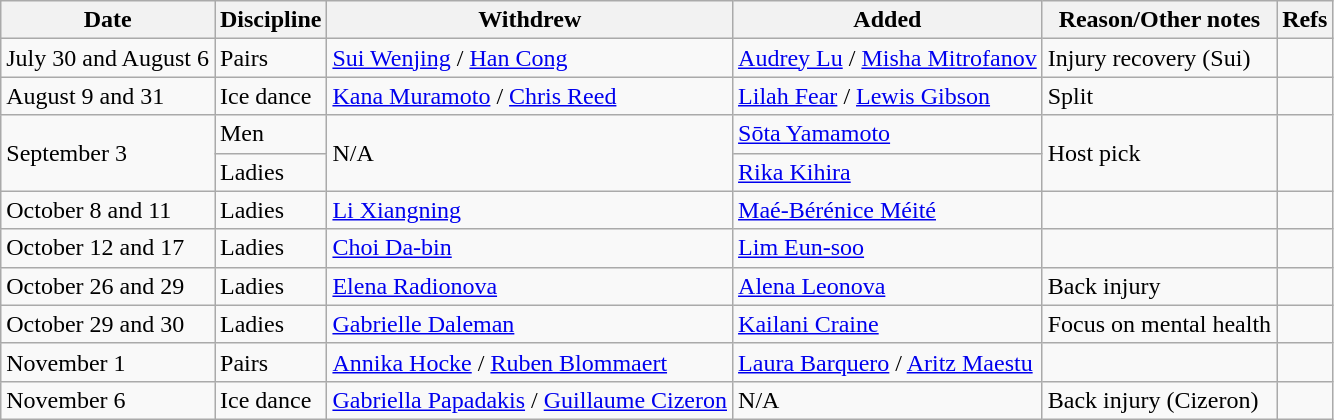<table class="wikitable sortable">
<tr>
<th>Date</th>
<th>Discipline</th>
<th>Withdrew</th>
<th>Added</th>
<th>Reason/Other notes</th>
<th>Refs</th>
</tr>
<tr>
<td>July 30 and August 6</td>
<td>Pairs</td>
<td> <a href='#'>Sui Wenjing</a> / <a href='#'>Han Cong</a></td>
<td> <a href='#'>Audrey Lu</a> / <a href='#'>Misha Mitrofanov</a></td>
<td>Injury recovery (Sui)</td>
<td></td>
</tr>
<tr>
<td>August 9 and 31</td>
<td>Ice dance</td>
<td> <a href='#'>Kana Muramoto</a> / <a href='#'>Chris Reed</a></td>
<td> <a href='#'>Lilah Fear</a> / <a href='#'>Lewis Gibson</a></td>
<td>Split</td>
<td></td>
</tr>
<tr>
<td rowspan=2>September 3</td>
<td>Men</td>
<td rowspan=2>N/A</td>
<td> <a href='#'>Sōta Yamamoto</a></td>
<td rowspan=2>Host pick</td>
<td rowspan=2></td>
</tr>
<tr>
<td>Ladies</td>
<td> <a href='#'>Rika Kihira</a></td>
</tr>
<tr>
<td>October 8 and 11</td>
<td>Ladies</td>
<td> <a href='#'>Li Xiangning</a></td>
<td> <a href='#'>Maé-Bérénice Méité</a></td>
<td></td>
<td></td>
</tr>
<tr>
<td>October 12 and 17</td>
<td>Ladies</td>
<td> <a href='#'>Choi Da-bin</a></td>
<td> <a href='#'>Lim Eun-soo</a></td>
<td></td>
<td></td>
</tr>
<tr>
<td>October 26 and 29</td>
<td>Ladies</td>
<td> <a href='#'>Elena Radionova</a></td>
<td> <a href='#'>Alena Leonova</a></td>
<td>Back injury</td>
<td></td>
</tr>
<tr>
<td>October 29 and 30</td>
<td>Ladies</td>
<td> <a href='#'>Gabrielle Daleman</a></td>
<td> <a href='#'>Kailani Craine</a></td>
<td>Focus on mental health</td>
<td></td>
</tr>
<tr>
<td>November 1</td>
<td>Pairs</td>
<td> <a href='#'>Annika Hocke</a> / <a href='#'>Ruben Blommaert</a></td>
<td> <a href='#'>Laura Barquero</a> / <a href='#'>Aritz Maestu</a></td>
<td></td>
<td></td>
</tr>
<tr>
<td>November 6</td>
<td>Ice dance</td>
<td> <a href='#'>Gabriella Papadakis</a> / <a href='#'>Guillaume Cizeron</a></td>
<td>N/A</td>
<td>Back injury (Cizeron)</td>
<td></td>
</tr>
</table>
